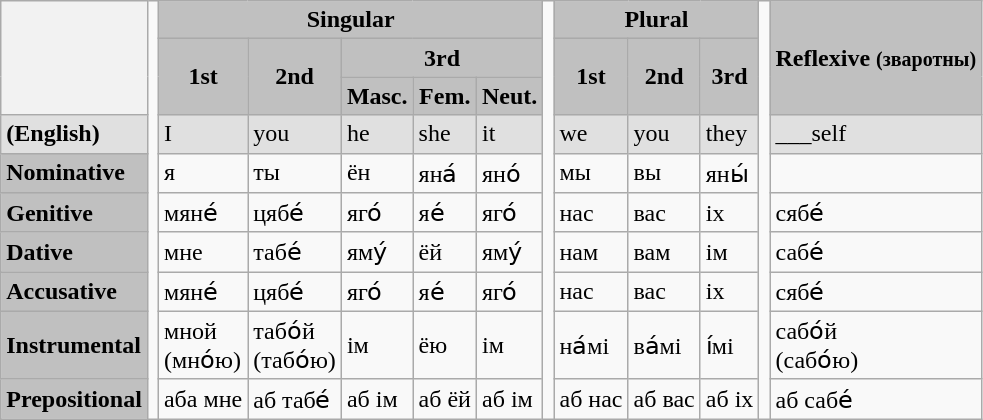<table class="wikitable">
<tr>
<th rowspan="3"></th>
<td rowspan="10"></td>
<th style="background:#C0C0C0" colspan="5">Singular</th>
<td rowspan="10"></td>
<th style="background:#C0C0C0" colspan="3">Plural</th>
<td rowspan="10"></td>
<th style="background:#C0C0C0" colspan="2" rowspan="3">Reflexive <small>(зваротны)</small></th>
</tr>
<tr>
<th style="background:#C0C0C0" rowspan="2">1st</th>
<th style="background:#C0C0C0" rowspan="2">2nd</th>
<th style="background:#C0C0C0" colspan="3">3rd</th>
<th style="background:#C0C0C0" rowspan="2">1st</th>
<th style="background:#C0C0C0" rowspan="2">2nd</th>
<th style="background:#C0C0C0" rowspan="2">3rd</th>
</tr>
<tr>
<th style="background:#C0C0C0">Masc.</th>
<th style="background:#C0C0C0">Fem.</th>
<th style="background:#C0C0C0">Neut.</th>
</tr>
<tr style="background:#E0E0E0">
<td><strong>(English)</strong></td>
<td>I</td>
<td>you</td>
<td>he</td>
<td>she</td>
<td>it</td>
<td>we</td>
<td>you</td>
<td>they</td>
<td>___self</td>
</tr>
<tr>
<td style="background:#C0C0C0"><strong>Nominative</strong></td>
<td>я</td>
<td>ты</td>
<td>ён</td>
<td>яна́</td>
<td>яно́</td>
<td>мы</td>
<td>вы</td>
<td>яны́</td>
<td></td>
</tr>
<tr>
<td style="background:#C0C0C0"><strong>Genitive</strong></td>
<td>мяне́</td>
<td>цябе́</td>
<td>яго́</td>
<td>яе́</td>
<td>яго́</td>
<td>нас</td>
<td>вас</td>
<td>іх</td>
<td>сябе́</td>
</tr>
<tr>
<td style="background:#C0C0C0"><strong>Dative</strong></td>
<td>мне</td>
<td>табе́</td>
<td>яму́</td>
<td>ёй</td>
<td>яму́</td>
<td>нам</td>
<td>вам</td>
<td>ім</td>
<td>сабе́</td>
</tr>
<tr>
<td style="background:#C0C0C0"><strong>Accusative</strong></td>
<td>мяне́</td>
<td>цябе́</td>
<td>яго́</td>
<td>яе́</td>
<td>яго́</td>
<td>нас</td>
<td>вас</td>
<td>іх</td>
<td>сябе́</td>
</tr>
<tr>
<td style="background:#C0C0C0"><strong>Instrumental</strong></td>
<td>мной<br>(мно́ю)</td>
<td>табо́й<br>(табо́ю)</td>
<td>ім</td>
<td>ёю</td>
<td>ім</td>
<td>на́мі</td>
<td>ва́мі</td>
<td>і́мі</td>
<td>сабо́й<br>(сабо́ю)</td>
</tr>
<tr>
<td style="background:#C0C0C0"><strong>Prepositional</strong></td>
<td>аба мне</td>
<td>аб табе́</td>
<td>аб ім</td>
<td>аб ёй</td>
<td>аб ім</td>
<td>аб наc</td>
<td>аб вас</td>
<td>аб іх</td>
<td>аб сабе́</td>
</tr>
</table>
